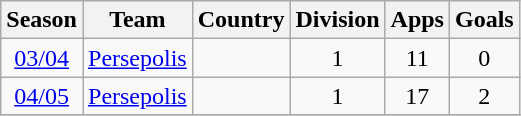<table class="wikitable" style="text-align: center;">
<tr>
<th>Season</th>
<th>Team</th>
<th>Country</th>
<th>Division</th>
<th>Apps</th>
<th>Goals</th>
</tr>
<tr>
<td><a href='#'>03/04</a></td>
<td align="left"><a href='#'>Persepolis</a></td>
<td align="left"></td>
<td>1</td>
<td>11</td>
<td>0</td>
</tr>
<tr>
<td><a href='#'>04/05</a></td>
<td align="left"><a href='#'>Persepolis</a></td>
<td align="left"></td>
<td>1</td>
<td>17</td>
<td>2</td>
</tr>
<tr>
</tr>
</table>
